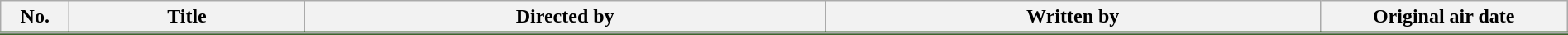<table class="plainrowheaders wikitable" style="width:100%; margin:auto; background:#FFF;">
<tr style="border-bottom: 3px solid #3E652F;">
<th style="width:3em;" >No.</th>
<th>Title</th>
<th>Directed by</th>
<th>Written by</th>
<th style="width:12em;">Original air date</th>
</tr>
<tr>
</tr>
</table>
